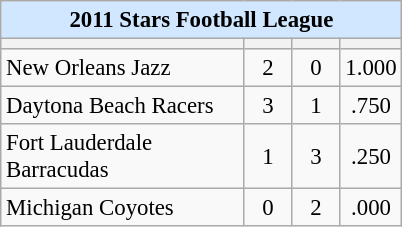<table class="wikitable" style="font-size: 95%;">
<tr>
<th colspan="10" style="background-color: #D0E7FF;text-align:center;vertical-align:middle;">2011 Stars Football League</th>
</tr>
<tr>
<th width="155"></th>
<th width="25"></th>
<th width="25"></th>
<th width="30"></th>
</tr>
<tr>
<td style="text-align:left;">New Orleans Jazz</td>
<td style="text-align:center;">2</td>
<td style="text-align:center;">0</td>
<td style="text-align:center;">1.000</td>
</tr>
<tr>
<td style="text-align:left;">Daytona Beach Racers</td>
<td style="text-align:center;">3</td>
<td style="text-align:center;">1</td>
<td style="text-align:center;">.750</td>
</tr>
<tr>
<td style="text-align:left;">Fort Lauderdale Barracudas</td>
<td style="text-align:center;">1</td>
<td style="text-align:center;">3</td>
<td style="text-align:center;">.250</td>
</tr>
<tr>
<td style="text-align:left;">Michigan Coyotes</td>
<td style="text-align:center;">0</td>
<td style="text-align:center;">2</td>
<td style="text-align:center;">.000</td>
</tr>
</table>
